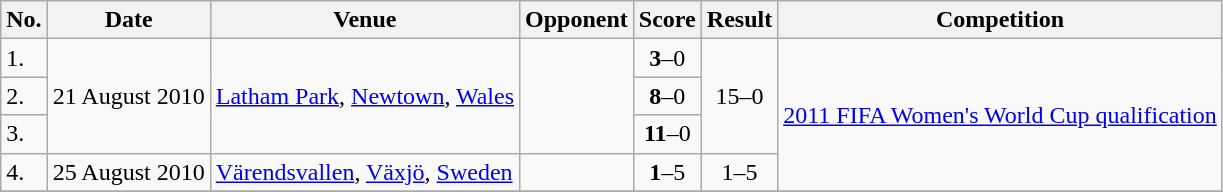<table class="wikitable">
<tr>
<th>No.</th>
<th>Date</th>
<th>Venue</th>
<th>Opponent</th>
<th>Score</th>
<th>Result</th>
<th>Competition</th>
</tr>
<tr>
<td>1.</td>
<td rowspan="3">21 August 2010</td>
<td rowspan="3"><a href='#'>Latham Park</a>, <a href='#'>Newtown</a>, <a href='#'>Wales</a></td>
<td rowspan="3"></td>
<td align=center><strong>3</strong>–0</td>
<td rowspan="3" align=center>15–0</td>
<td rowspan="4"><a href='#'>2011 FIFA Women's World Cup qualification</a></td>
</tr>
<tr>
<td>2.</td>
<td align=center><strong>8</strong>–0</td>
</tr>
<tr>
<td>3.</td>
<td align=center><strong>11</strong>–0</td>
</tr>
<tr>
<td>4.</td>
<td>25 August 2010</td>
<td><a href='#'>Värendsvallen</a>, <a href='#'>Växjö</a>, <a href='#'>Sweden</a></td>
<td></td>
<td align=center><strong>1</strong>–5</td>
<td align=center>1–5</td>
</tr>
<tr>
</tr>
</table>
